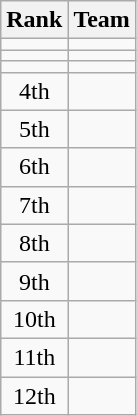<table class=wikitable style="text-align:center;">
<tr>
<th>Rank</th>
<th>Team</th>
</tr>
<tr>
<td></td>
<td align=left></td>
</tr>
<tr>
<td></td>
<td align=left></td>
</tr>
<tr>
<td></td>
<td align=left></td>
</tr>
<tr>
<td>4th</td>
<td align=left></td>
</tr>
<tr>
<td>5th</td>
<td align=left></td>
</tr>
<tr>
<td>6th</td>
<td align=left></td>
</tr>
<tr>
<td>7th</td>
<td align=left></td>
</tr>
<tr>
<td>8th</td>
<td align=left></td>
</tr>
<tr>
<td>9th</td>
<td align=left></td>
</tr>
<tr>
<td>10th</td>
<td align=left></td>
</tr>
<tr>
<td>11th</td>
<td align=left></td>
</tr>
<tr>
<td>12th</td>
<td align=left></td>
</tr>
</table>
